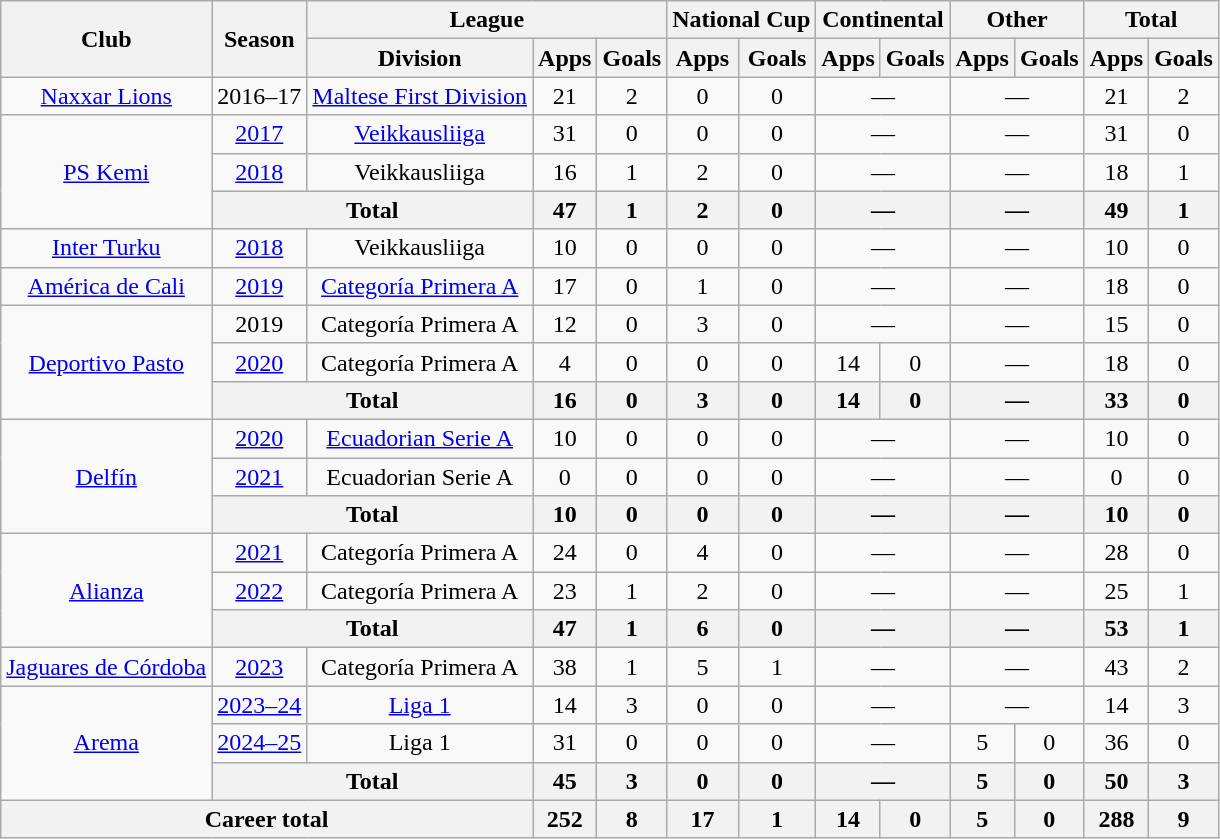<table class="wikitable" style="text-align: center">
<tr>
<th rowspan="2">Club</th>
<th rowspan="2">Season</th>
<th colspan="3">League</th>
<th colspan="2">National Cup</th>
<th colspan="2">Continental</th>
<th colspan="2">Other</th>
<th colspan="2">Total</th>
</tr>
<tr>
<th>Division</th>
<th>Apps</th>
<th>Goals</th>
<th>Apps</th>
<th>Goals</th>
<th>Apps</th>
<th>Goals</th>
<th>Apps</th>
<th>Goals</th>
<th>Apps</th>
<th>Goals</th>
</tr>
<tr>
<td><a href='#'>Naxxar Lions</a></td>
<td>2016–17</td>
<td><a href='#'>Maltese First Division</a></td>
<td>21</td>
<td>2</td>
<td>0</td>
<td>0</td>
<td colspan="2">—</td>
<td colspan="2">—</td>
<td>21</td>
<td>2</td>
</tr>
<tr>
<td rowspan="3"><a href='#'>PS Kemi</a></td>
<td><a href='#'>2017</a></td>
<td><a href='#'>Veikkausliiga</a></td>
<td>31</td>
<td>0</td>
<td>0</td>
<td>0</td>
<td colspan="2">—</td>
<td colspan="2">—</td>
<td>31</td>
<td>0</td>
</tr>
<tr>
<td><a href='#'>2018</a></td>
<td>Veikkausliiga</td>
<td>16</td>
<td>1</td>
<td>2</td>
<td>0</td>
<td colspan="2">—</td>
<td colspan="2">—</td>
<td>18</td>
<td>1</td>
</tr>
<tr>
<th colspan="2"><strong>Total</strong></th>
<th>47</th>
<th>1</th>
<th>2</th>
<th>0</th>
<th colspan="2">—</th>
<th colspan="2">—</th>
<th>49</th>
<th>1</th>
</tr>
<tr>
<td><a href='#'>Inter Turku</a></td>
<td><a href='#'>2018</a></td>
<td>Veikkausliiga</td>
<td>10</td>
<td>0</td>
<td>0</td>
<td>0</td>
<td colspan="2">—</td>
<td colspan="2">—</td>
<td>10</td>
<td>0</td>
</tr>
<tr>
<td><a href='#'>América de Cali</a></td>
<td><a href='#'>2019</a></td>
<td><a href='#'>Categoría Primera A</a></td>
<td>17</td>
<td>0</td>
<td>1</td>
<td>0</td>
<td colspan="2">—</td>
<td colspan="2">—</td>
<td>18</td>
<td>0</td>
</tr>
<tr>
<td rowspan="3"><a href='#'>Deportivo Pasto</a></td>
<td>2019</td>
<td>Categoría Primera A</td>
<td>12</td>
<td>0</td>
<td>3</td>
<td>0</td>
<td colspan="2">—</td>
<td colspan="2">—</td>
<td>15</td>
<td>0</td>
</tr>
<tr>
<td><a href='#'>2020</a></td>
<td>Categoría Primera A</td>
<td>4</td>
<td>0</td>
<td>0</td>
<td>0</td>
<td>14</td>
<td>0</td>
<td colspan="2">—</td>
<td>18</td>
<td>0</td>
</tr>
<tr>
<th colspan="2"><strong>Total</strong></th>
<th>16</th>
<th>0</th>
<th>3</th>
<th>0</th>
<th>14</th>
<th>0</th>
<th colspan="2">—</th>
<th>33</th>
<th>0</th>
</tr>
<tr>
<td rowspan="3"><a href='#'>Delfín</a></td>
<td><a href='#'>2020</a></td>
<td><a href='#'>Ecuadorian Serie A</a></td>
<td>10</td>
<td>0</td>
<td>0</td>
<td>0</td>
<td colspan="2">—</td>
<td colspan="2">—</td>
<td>10</td>
<td>0</td>
</tr>
<tr>
<td><a href='#'>2021</a></td>
<td>Ecuadorian Serie A</td>
<td>0</td>
<td>0</td>
<td>0</td>
<td>0</td>
<td colspan="2">—</td>
<td colspan="2">—</td>
<td>0</td>
<td>0</td>
</tr>
<tr>
<th colspan="2"><strong>Total</strong></th>
<th>10</th>
<th>0</th>
<th>0</th>
<th>0</th>
<th colspan="2">—</th>
<th colspan="2">—</th>
<th>10</th>
<th>0</th>
</tr>
<tr>
<td rowspan="3"><a href='#'>Alianza</a></td>
<td><a href='#'>2021</a></td>
<td>Categoría Primera A</td>
<td>24</td>
<td>0</td>
<td>4</td>
<td>0</td>
<td colspan="2">—</td>
<td colspan="2">—</td>
<td>28</td>
<td>0</td>
</tr>
<tr>
<td><a href='#'>2022</a></td>
<td>Categoría Primera A</td>
<td>23</td>
<td>1</td>
<td>2</td>
<td>0</td>
<td colspan="2">—</td>
<td colspan="2">—</td>
<td>25</td>
<td>1</td>
</tr>
<tr>
<th colspan="2"><strong>Total</strong></th>
<th>47</th>
<th>1</th>
<th>6</th>
<th>0</th>
<th colspan="2">—</th>
<th colspan="2">—</th>
<th>53</th>
<th>1</th>
</tr>
<tr>
<td><a href='#'>Jaguares de Córdoba</a></td>
<td><a href='#'>2023</a></td>
<td>Categoría Primera A</td>
<td>38</td>
<td>1</td>
<td>5</td>
<td>1</td>
<td colspan="2">—</td>
<td colspan="2">—</td>
<td>43</td>
<td>2</td>
</tr>
<tr>
<td rowspan="3"><a href='#'>Arema</a></td>
<td><a href='#'>2023–24</a></td>
<td><a href='#'>Liga 1</a></td>
<td>14</td>
<td>3</td>
<td>0</td>
<td>0</td>
<td colspan="2">—</td>
<td colspan="2">—</td>
<td>14</td>
<td>3</td>
</tr>
<tr>
<td><a href='#'>2024–25</a></td>
<td>Liga 1</td>
<td>31</td>
<td>0</td>
<td>0</td>
<td>0</td>
<td colspan="2">—</td>
<td>5</td>
<td>0</td>
<td>36</td>
<td>0</td>
</tr>
<tr>
<th colspan="2"><strong>Total</strong></th>
<th>45</th>
<th>3</th>
<th>0</th>
<th>0</th>
<th colspan="2">—</th>
<th>5</th>
<th>0</th>
<th>50</th>
<th>3</th>
</tr>
<tr>
<th colspan="3"><strong>Career total</strong></th>
<th>252</th>
<th>8</th>
<th>17</th>
<th>1</th>
<th>14</th>
<th>0</th>
<th>5</th>
<th>0</th>
<th>288</th>
<th>9</th>
</tr>
</table>
